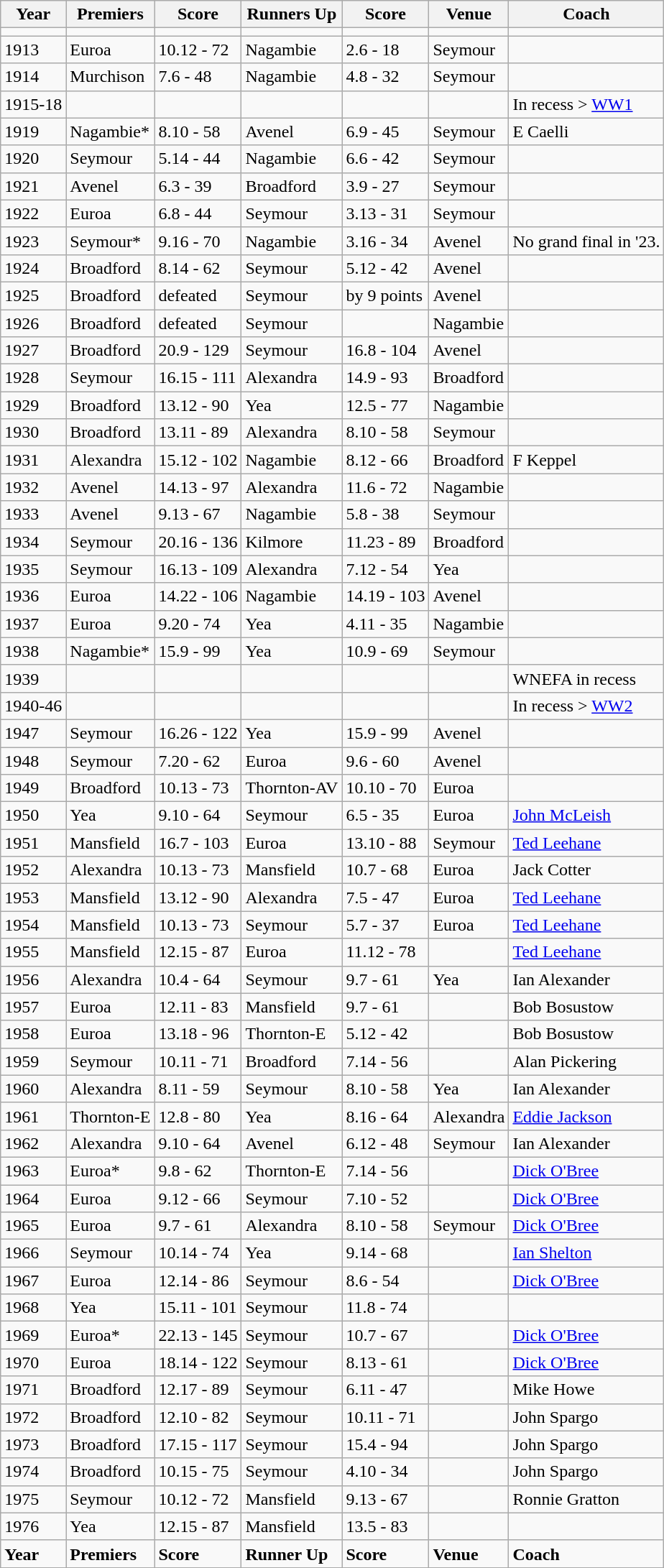<table class="wikitable collapsible collapsed">
<tr>
<th>Year</th>
<th><span><strong>Premiers</strong></span></th>
<th>Score</th>
<th>Runners Up</th>
<th>Score</th>
<th>Venue</th>
<th>Coach</th>
</tr>
<tr>
<td></td>
<td></td>
<td></td>
<td></td>
<td></td>
<td></td>
<td></td>
</tr>
<tr>
<td>1913</td>
<td>Euroa</td>
<td>10.12 - 72</td>
<td>Nagambie</td>
<td>2.6 - 18</td>
<td>Seymour</td>
<td></td>
</tr>
<tr>
<td>1914</td>
<td>Murchison</td>
<td>7.6 - 48</td>
<td>Nagambie</td>
<td>4.8 - 32</td>
<td>Seymour</td>
<td></td>
</tr>
<tr>
<td>1915-18</td>
<td></td>
<td></td>
<td></td>
<td></td>
<td></td>
<td>In recess > <a href='#'>WW1</a></td>
</tr>
<tr>
<td>1919</td>
<td>Nagambie*</td>
<td>8.10 - 58</td>
<td>Avenel</td>
<td>6.9 - 45</td>
<td>Seymour</td>
<td>E Caelli</td>
</tr>
<tr>
<td>1920</td>
<td>Seymour</td>
<td>5.14 - 44</td>
<td>Nagambie</td>
<td>6.6 - 42</td>
<td>Seymour</td>
<td></td>
</tr>
<tr>
<td>1921</td>
<td>Avenel</td>
<td>6.3 - 39</td>
<td>Broadford</td>
<td>3.9 - 27</td>
<td>Seymour</td>
<td></td>
</tr>
<tr>
<td>1922</td>
<td>Euroa</td>
<td>6.8 - 44</td>
<td>Seymour</td>
<td>3.13 - 31</td>
<td>Seymour</td>
<td></td>
</tr>
<tr>
<td>1923</td>
<td>Seymour*</td>
<td>9.16 - 70</td>
<td>Nagambie</td>
<td>3.16 - 34</td>
<td>Avenel</td>
<td>No grand final in '23.</td>
</tr>
<tr>
<td>1924</td>
<td>Broadford</td>
<td>8.14 - 62</td>
<td>Seymour</td>
<td>5.12 - 42</td>
<td>Avenel</td>
<td></td>
</tr>
<tr>
<td>1925</td>
<td>Broadford</td>
<td>defeated</td>
<td>Seymour</td>
<td>by 9 points</td>
<td>Avenel</td>
<td></td>
</tr>
<tr>
<td>1926</td>
<td>Broadford</td>
<td>defeated</td>
<td>Seymour</td>
<td></td>
<td>Nagambie</td>
<td></td>
</tr>
<tr>
<td>1927</td>
<td>Broadford</td>
<td>20.9 - 129</td>
<td>Seymour</td>
<td>16.8 - 104</td>
<td>Avenel</td>
<td></td>
</tr>
<tr>
<td>1928</td>
<td>Seymour</td>
<td>16.15 - 111</td>
<td>Alexandra</td>
<td>14.9 - 93</td>
<td>Broadford</td>
<td></td>
</tr>
<tr>
<td>1929</td>
<td>Broadford</td>
<td>13.12 - 90</td>
<td>Yea</td>
<td>12.5 - 77</td>
<td>Nagambie</td>
<td></td>
</tr>
<tr>
<td>1930</td>
<td>Broadford</td>
<td>13.11 - 89</td>
<td>Alexandra</td>
<td>8.10 - 58</td>
<td>Seymour</td>
<td></td>
</tr>
<tr>
<td>1931</td>
<td>Alexandra</td>
<td>15.12 - 102</td>
<td>Nagambie</td>
<td>8.12 - 66</td>
<td>Broadford</td>
<td>F Keppel</td>
</tr>
<tr>
<td>1932</td>
<td>Avenel</td>
<td>14.13 - 97</td>
<td>Alexandra</td>
<td>11.6 - 72</td>
<td>Nagambie</td>
<td></td>
</tr>
<tr>
<td>1933</td>
<td>Avenel</td>
<td>9.13 - 67</td>
<td>Nagambie</td>
<td>5.8 - 38</td>
<td>Seymour</td>
<td></td>
</tr>
<tr>
<td>1934</td>
<td>Seymour</td>
<td>20.16 - 136</td>
<td>Kilmore</td>
<td>11.23 - 89</td>
<td>Broadford</td>
<td></td>
</tr>
<tr>
<td>1935</td>
<td>Seymour</td>
<td>16.13 - 109</td>
<td>Alexandra</td>
<td>7.12 - 54</td>
<td>Yea</td>
<td></td>
</tr>
<tr>
<td>1936</td>
<td>Euroa</td>
<td>14.22 - 106</td>
<td>Nagambie</td>
<td>14.19 - 103</td>
<td>Avenel</td>
<td></td>
</tr>
<tr>
<td>1937</td>
<td>Euroa</td>
<td>9.20 - 74</td>
<td>Yea</td>
<td>4.11 - 35</td>
<td>Nagambie</td>
<td></td>
</tr>
<tr>
<td>1938</td>
<td>Nagambie*</td>
<td>15.9 - 99</td>
<td>Yea</td>
<td>10.9 - 69</td>
<td>Seymour</td>
<td></td>
</tr>
<tr>
<td>1939</td>
<td></td>
<td></td>
<td></td>
<td></td>
<td></td>
<td>WNEFA in recess</td>
</tr>
<tr>
<td>1940-46</td>
<td></td>
<td></td>
<td></td>
<td></td>
<td></td>
<td>In recess > <a href='#'>WW2</a></td>
</tr>
<tr>
<td>1947</td>
<td>Seymour</td>
<td>16.26 - 122</td>
<td>Yea</td>
<td>15.9 - 99</td>
<td>Avenel</td>
<td></td>
</tr>
<tr>
<td>1948</td>
<td>Seymour</td>
<td>7.20 - 62</td>
<td>Euroa</td>
<td>9.6 - 60</td>
<td>Avenel</td>
<td></td>
</tr>
<tr>
<td>1949</td>
<td>Broadford</td>
<td>10.13 - 73</td>
<td>Thornton-AV</td>
<td>10.10 - 70</td>
<td>Euroa</td>
<td></td>
</tr>
<tr>
<td>1950</td>
<td>Yea</td>
<td>9.10 - 64</td>
<td>Seymour</td>
<td>6.5 - 35</td>
<td>Euroa</td>
<td><a href='#'>John McLeish</a></td>
</tr>
<tr>
<td>1951</td>
<td>Mansfield</td>
<td>16.7 - 103</td>
<td>Euroa</td>
<td>13.10 - 88</td>
<td>Seymour</td>
<td><a href='#'>Ted Leehane</a></td>
</tr>
<tr>
<td>1952</td>
<td>Alexandra</td>
<td>10.13 - 73</td>
<td>Mansfield</td>
<td>10.7 - 68</td>
<td>Euroa</td>
<td>Jack Cotter</td>
</tr>
<tr>
<td>1953</td>
<td>Mansfield</td>
<td>13.12 - 90</td>
<td>Alexandra</td>
<td>7.5 - 47</td>
<td>Euroa</td>
<td><a href='#'>Ted Leehane</a></td>
</tr>
<tr>
<td>1954</td>
<td>Mansfield</td>
<td>10.13 - 73</td>
<td>Seymour</td>
<td>5.7 - 37</td>
<td>Euroa</td>
<td><a href='#'>Ted Leehane</a></td>
</tr>
<tr>
<td>1955</td>
<td>Mansfield</td>
<td>12.15 - 87</td>
<td>Euroa</td>
<td>11.12 - 78</td>
<td></td>
<td><a href='#'>Ted Leehane</a></td>
</tr>
<tr>
<td>1956</td>
<td>Alexandra</td>
<td>10.4 - 64</td>
<td>Seymour</td>
<td>9.7 - 61</td>
<td>Yea</td>
<td>Ian Alexander</td>
</tr>
<tr>
<td>1957</td>
<td>Euroa</td>
<td>12.11 - 83</td>
<td>Mansfield</td>
<td>9.7 - 61</td>
<td></td>
<td>Bob Bosustow</td>
</tr>
<tr>
<td>1958</td>
<td>Euroa</td>
<td>13.18 - 96</td>
<td>Thornton-E</td>
<td>5.12 - 42</td>
<td></td>
<td>Bob Bosustow</td>
</tr>
<tr>
<td>1959</td>
<td>Seymour</td>
<td>10.11 - 71</td>
<td>Broadford</td>
<td>7.14 - 56</td>
<td></td>
<td>Alan Pickering</td>
</tr>
<tr>
<td>1960</td>
<td>Alexandra</td>
<td>8.11 - 59</td>
<td>Seymour</td>
<td>8.10 - 58</td>
<td>Yea</td>
<td>Ian Alexander</td>
</tr>
<tr>
<td>1961</td>
<td>Thornton-E</td>
<td>12.8 - 80</td>
<td>Yea</td>
<td>8.16 - 64</td>
<td>Alexandra</td>
<td><a href='#'>Eddie Jackson</a></td>
</tr>
<tr>
<td>1962</td>
<td>Alexandra</td>
<td>9.10 - 64</td>
<td>Avenel</td>
<td>6.12 - 48</td>
<td>Seymour</td>
<td>Ian Alexander</td>
</tr>
<tr>
<td>1963</td>
<td>Euroa*</td>
<td>9.8 - 62</td>
<td>Thornton-E</td>
<td>7.14 - 56</td>
<td></td>
<td><a href='#'>Dick O'Bree</a></td>
</tr>
<tr>
<td>1964</td>
<td>Euroa</td>
<td>9.12 - 66</td>
<td>Seymour</td>
<td>7.10 - 52</td>
<td></td>
<td><a href='#'>Dick O'Bree</a></td>
</tr>
<tr>
<td>1965</td>
<td>Euroa</td>
<td>9.7 - 61</td>
<td>Alexandra</td>
<td>8.10 - 58</td>
<td>Seymour</td>
<td><a href='#'>Dick O'Bree</a></td>
</tr>
<tr>
<td>1966</td>
<td>Seymour</td>
<td>10.14 - 74</td>
<td>Yea</td>
<td>9.14 - 68</td>
<td></td>
<td><a href='#'>Ian Shelton</a></td>
</tr>
<tr>
<td>1967</td>
<td>Euroa</td>
<td>12.14 - 86</td>
<td>Seymour</td>
<td>8.6 - 54</td>
<td></td>
<td><a href='#'>Dick O'Bree</a></td>
</tr>
<tr>
<td>1968</td>
<td>Yea</td>
<td>15.11 - 101</td>
<td>Seymour</td>
<td>11.8 - 74</td>
<td></td>
<td></td>
</tr>
<tr>
<td>1969</td>
<td>Euroa*</td>
<td>22.13 - 145</td>
<td>Seymour</td>
<td>10.7 - 67</td>
<td></td>
<td><a href='#'>Dick O'Bree</a></td>
</tr>
<tr>
<td>1970</td>
<td>Euroa</td>
<td>18.14 - 122</td>
<td>Seymour</td>
<td>8.13 - 61</td>
<td></td>
<td><a href='#'>Dick O'Bree</a></td>
</tr>
<tr>
<td>1971</td>
<td>Broadford</td>
<td>12.17 - 89</td>
<td>Seymour</td>
<td>6.11 - 47</td>
<td></td>
<td>Mike Howe</td>
</tr>
<tr>
<td>1972</td>
<td>Broadford</td>
<td>12.10 - 82</td>
<td>Seymour</td>
<td>10.11 - 71</td>
<td></td>
<td>John Spargo</td>
</tr>
<tr>
<td>1973</td>
<td>Broadford</td>
<td>17.15 - 117</td>
<td>Seymour</td>
<td>15.4 - 94</td>
<td></td>
<td>John Spargo</td>
</tr>
<tr>
<td>1974</td>
<td>Broadford</td>
<td>10.15 - 75</td>
<td>Seymour</td>
<td>4.10 - 34</td>
<td></td>
<td>John Spargo</td>
</tr>
<tr>
<td>1975</td>
<td>Seymour</td>
<td>10.12 - 72</td>
<td>Mansfield</td>
<td>9.13 - 67</td>
<td></td>
<td>Ronnie Gratton</td>
</tr>
<tr>
<td>1976</td>
<td>Yea</td>
<td>12.15 - 87</td>
<td>Mansfield</td>
<td>13.5 - 83</td>
<td></td>
<td></td>
</tr>
<tr>
<td><strong>Year</strong></td>
<td><strong>Premiers</strong></td>
<td><strong>Score</strong></td>
<td><strong>Runner Up</strong></td>
<td><strong>Score</strong></td>
<td><strong>Venue</strong></td>
<td><strong>Coach</strong></td>
</tr>
<tr>
</tr>
</table>
